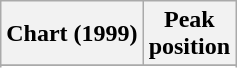<table class="wikitable sortable plainrowheaders" style="text-align:center">
<tr>
<th scope="col">Chart (1999)</th>
<th scope="col">Peak<br>position</th>
</tr>
<tr>
</tr>
<tr>
</tr>
<tr>
</tr>
<tr>
</tr>
</table>
